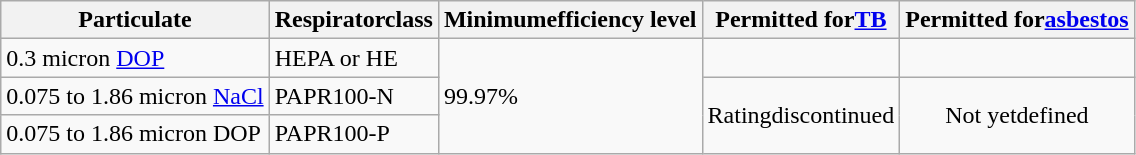<table class="wikitable mw-collapsible nowrap">
<tr>
<th>Particulate</th>
<th>Respiratorclass</th>
<th>Minimumefficiency level</th>
<th>Permitted for<a href='#'>TB</a></th>
<th>Permitted for<a href='#'>asbestos</a></th>
</tr>
<tr>
<td>0.3 micron <a href='#'>DOP</a></td>
<td>HEPA or HE</td>
<td rowspan=3>99.97%</td>
<td></td>
<td></td>
</tr>
<tr>
<td>0.075 to 1.86 micron <a href='#'>NaCl</a></td>
<td>PAPR100-N</td>
<td rowspan=2 align=center>Ratingdiscontinued</td>
<td rowspan=2 align=center>Not yetdefined</td>
</tr>
<tr>
<td>0.075 to 1.86 micron DOP</td>
<td>PAPR100-P</td>
</tr>
</table>
